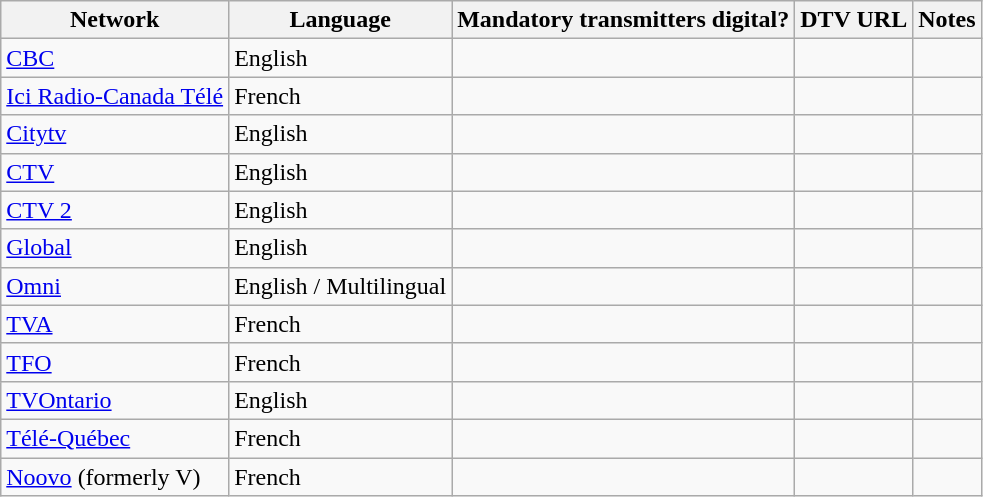<table class="wikitable">
<tr>
<th>Network</th>
<th>Language</th>
<th>Mandatory transmitters digital?</th>
<th>DTV URL</th>
<th>Notes</th>
</tr>
<tr>
<td><a href='#'>CBC</a></td>
<td>English</td>
<td></td>
<td></td>
<td></td>
</tr>
<tr>
<td><a href='#'>Ici Radio-Canada Télé</a></td>
<td>French</td>
<td></td>
<td></td>
<td></td>
</tr>
<tr>
<td><a href='#'>Citytv</a></td>
<td>English</td>
<td></td>
<td></td>
<td></td>
</tr>
<tr>
<td><a href='#'>CTV</a></td>
<td>English</td>
<td></td>
<td></td>
<td></td>
</tr>
<tr>
<td><a href='#'>CTV 2</a></td>
<td>English</td>
<td></td>
<td></td>
<td></td>
</tr>
<tr>
<td><a href='#'>Global</a></td>
<td>English</td>
<td></td>
<td></td>
<td></td>
</tr>
<tr>
<td><a href='#'>Omni</a></td>
<td>English / Multilingual</td>
<td></td>
<td></td>
<td></td>
</tr>
<tr>
<td><a href='#'>TVA</a></td>
<td>French</td>
<td></td>
<td></td>
<td></td>
</tr>
<tr>
<td><a href='#'>TFO</a></td>
<td>French</td>
<td></td>
<td></td>
<td></td>
</tr>
<tr>
<td><a href='#'>TVOntario</a></td>
<td>English</td>
<td></td>
<td></td>
<td></td>
</tr>
<tr>
<td><a href='#'>Télé-Québec</a></td>
<td>French</td>
<td></td>
<td></td>
<td></td>
</tr>
<tr>
<td><a href='#'>Noovo</a> (formerly V)</td>
<td>French</td>
<td></td>
<td></td>
<td></td>
</tr>
</table>
